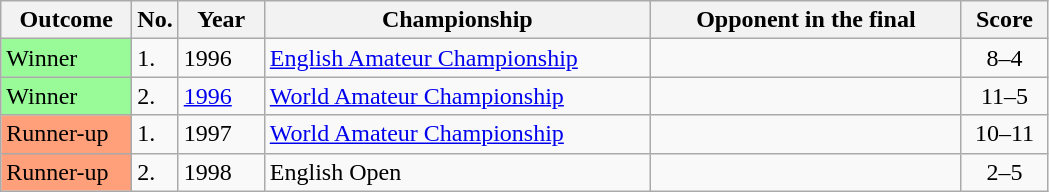<table class="sortable wikitable">
<tr>
<th width="80">Outcome</th>
<th width="20">No.</th>
<th width="50">Year</th>
<th style="width:250px;">Championship</th>
<th style="width:200px;">Opponent in the final</th>
<th style="width:50px;">Score</th>
</tr>
<tr>
<td style="background:#98FB98">Winner</td>
<td>1.</td>
<td>1996</td>
<td><a href='#'>English Amateur Championship</a></td>
<td> </td>
<td style="text-align:center;">8–4</td>
</tr>
<tr>
<td style="background:#98FB98">Winner</td>
<td>2.</td>
<td><a href='#'>1996</a></td>
<td><a href='#'>World Amateur Championship</a></td>
<td> </td>
<td style="text-align:center;">11–5</td>
</tr>
<tr>
<td style="background:#ffa07a;">Runner-up</td>
<td>1.</td>
<td>1997</td>
<td><a href='#'>World Amateur Championship</a></td>
<td> </td>
<td style="text-align:center;">10–11</td>
</tr>
<tr>
<td style="background:#ffa07a;">Runner-up</td>
<td>2.</td>
<td>1998</td>
<td>English Open</td>
<td> </td>
<td style="text-align:center;">2–5</td>
</tr>
</table>
